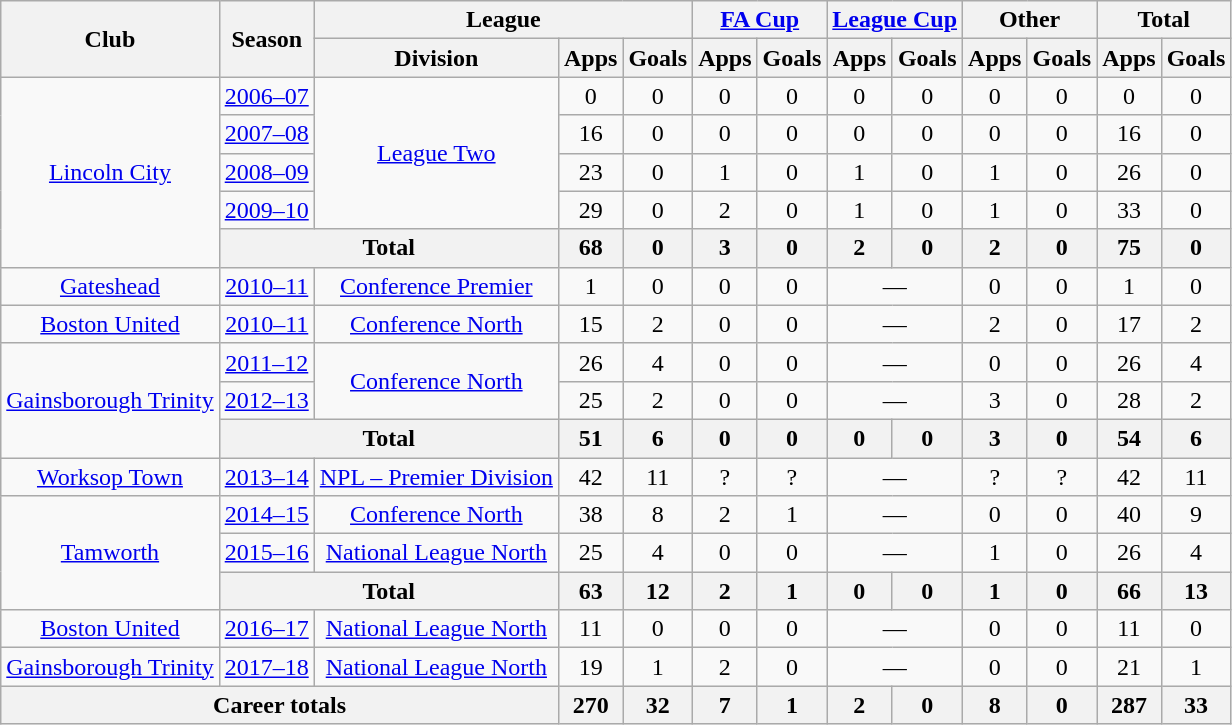<table class="wikitable" style="text-align: center">
<tr>
<th rowspan="2">Club</th>
<th rowspan="2">Season</th>
<th colspan="3">League</th>
<th colspan="2"><a href='#'>FA Cup</a></th>
<th colspan="2"><a href='#'>League Cup</a></th>
<th colspan="2">Other</th>
<th colspan="2">Total</th>
</tr>
<tr>
<th>Division</th>
<th>Apps</th>
<th>Goals</th>
<th>Apps</th>
<th>Goals</th>
<th>Apps</th>
<th>Goals</th>
<th>Apps</th>
<th>Goals</th>
<th>Apps</th>
<th>Goals</th>
</tr>
<tr>
<td rowspan="5"><a href='#'>Lincoln City</a></td>
<td><a href='#'>2006–07</a></td>
<td rowspan="4"><a href='#'>League Two</a></td>
<td>0</td>
<td>0</td>
<td>0</td>
<td>0</td>
<td>0</td>
<td>0</td>
<td>0</td>
<td>0</td>
<td>0</td>
<td>0</td>
</tr>
<tr>
<td><a href='#'>2007–08</a></td>
<td>16</td>
<td>0</td>
<td>0</td>
<td>0</td>
<td>0</td>
<td>0</td>
<td>0</td>
<td>0</td>
<td>16</td>
<td>0</td>
</tr>
<tr>
<td><a href='#'>2008–09</a></td>
<td>23</td>
<td>0</td>
<td>1</td>
<td>0</td>
<td>1</td>
<td>0</td>
<td>1</td>
<td>0</td>
<td>26</td>
<td>0</td>
</tr>
<tr>
<td><a href='#'>2009–10</a></td>
<td>29</td>
<td>0</td>
<td>2</td>
<td>0</td>
<td>1</td>
<td>0</td>
<td>1</td>
<td>0</td>
<td>33</td>
<td>0</td>
</tr>
<tr>
<th colspan="2">Total</th>
<th>68</th>
<th>0</th>
<th>3</th>
<th>0</th>
<th>2</th>
<th>0</th>
<th>2</th>
<th>0</th>
<th>75</th>
<th>0</th>
</tr>
<tr>
<td><a href='#'>Gateshead</a></td>
<td><a href='#'>2010–11</a></td>
<td><a href='#'>Conference Premier</a></td>
<td>1</td>
<td>0</td>
<td>0</td>
<td>0</td>
<td colspan="2">—</td>
<td>0</td>
<td>0</td>
<td>1</td>
<td>0</td>
</tr>
<tr>
<td><a href='#'>Boston United</a></td>
<td><a href='#'>2010–11</a></td>
<td><a href='#'>Conference North</a></td>
<td>15</td>
<td>2</td>
<td>0</td>
<td>0</td>
<td colspan="2">—</td>
<td>2</td>
<td>0</td>
<td>17</td>
<td>2</td>
</tr>
<tr>
<td rowspan="3"><a href='#'>Gainsborough Trinity</a></td>
<td><a href='#'>2011–12</a></td>
<td rowspan="2"><a href='#'>Conference North</a></td>
<td>26</td>
<td>4</td>
<td>0</td>
<td>0</td>
<td colspan="2">—</td>
<td>0</td>
<td>0</td>
<td>26</td>
<td>4</td>
</tr>
<tr>
<td><a href='#'>2012–13</a></td>
<td>25</td>
<td>2</td>
<td>0</td>
<td>0</td>
<td colspan="2">—</td>
<td>3</td>
<td>0</td>
<td>28</td>
<td>2</td>
</tr>
<tr>
<th colspan="2">Total</th>
<th>51</th>
<th>6</th>
<th>0</th>
<th>0</th>
<th>0</th>
<th>0</th>
<th>3</th>
<th>0</th>
<th>54</th>
<th>6</th>
</tr>
<tr>
<td><a href='#'>Worksop Town</a></td>
<td><a href='#'>2013–14</a></td>
<td><a href='#'>NPL – Premier Division</a></td>
<td>42</td>
<td>11</td>
<td>?</td>
<td>?</td>
<td colspan="2">—</td>
<td>?</td>
<td>?</td>
<td>42</td>
<td>11</td>
</tr>
<tr>
<td rowspan="3"><a href='#'>Tamworth</a></td>
<td><a href='#'>2014–15</a></td>
<td><a href='#'>Conference North</a></td>
<td>38</td>
<td>8</td>
<td>2</td>
<td>1</td>
<td colspan="2">—</td>
<td>0</td>
<td>0</td>
<td>40</td>
<td>9</td>
</tr>
<tr>
<td><a href='#'>2015–16</a></td>
<td><a href='#'>National League North</a></td>
<td>25</td>
<td>4</td>
<td>0</td>
<td>0</td>
<td colspan="2">—</td>
<td>1</td>
<td>0</td>
<td>26</td>
<td>4</td>
</tr>
<tr>
<th colspan="2">Total</th>
<th>63</th>
<th>12</th>
<th>2</th>
<th>1</th>
<th>0</th>
<th>0</th>
<th>1</th>
<th>0</th>
<th>66</th>
<th>13</th>
</tr>
<tr>
<td><a href='#'>Boston United</a></td>
<td><a href='#'>2016–17</a></td>
<td><a href='#'>National League North</a></td>
<td>11</td>
<td>0</td>
<td>0</td>
<td>0</td>
<td colspan="2">—</td>
<td>0</td>
<td>0</td>
<td>11</td>
<td>0</td>
</tr>
<tr>
<td><a href='#'>Gainsborough Trinity</a></td>
<td><a href='#'>2017–18</a></td>
<td><a href='#'>National League North</a></td>
<td>19</td>
<td>1</td>
<td>2</td>
<td>0</td>
<td colspan="2">—</td>
<td>0</td>
<td>0</td>
<td>21</td>
<td>1</td>
</tr>
<tr>
<th colspan="3">Career totals</th>
<th>270</th>
<th>32</th>
<th>7</th>
<th>1</th>
<th>2</th>
<th>0</th>
<th>8</th>
<th>0</th>
<th>287</th>
<th>33</th>
</tr>
</table>
